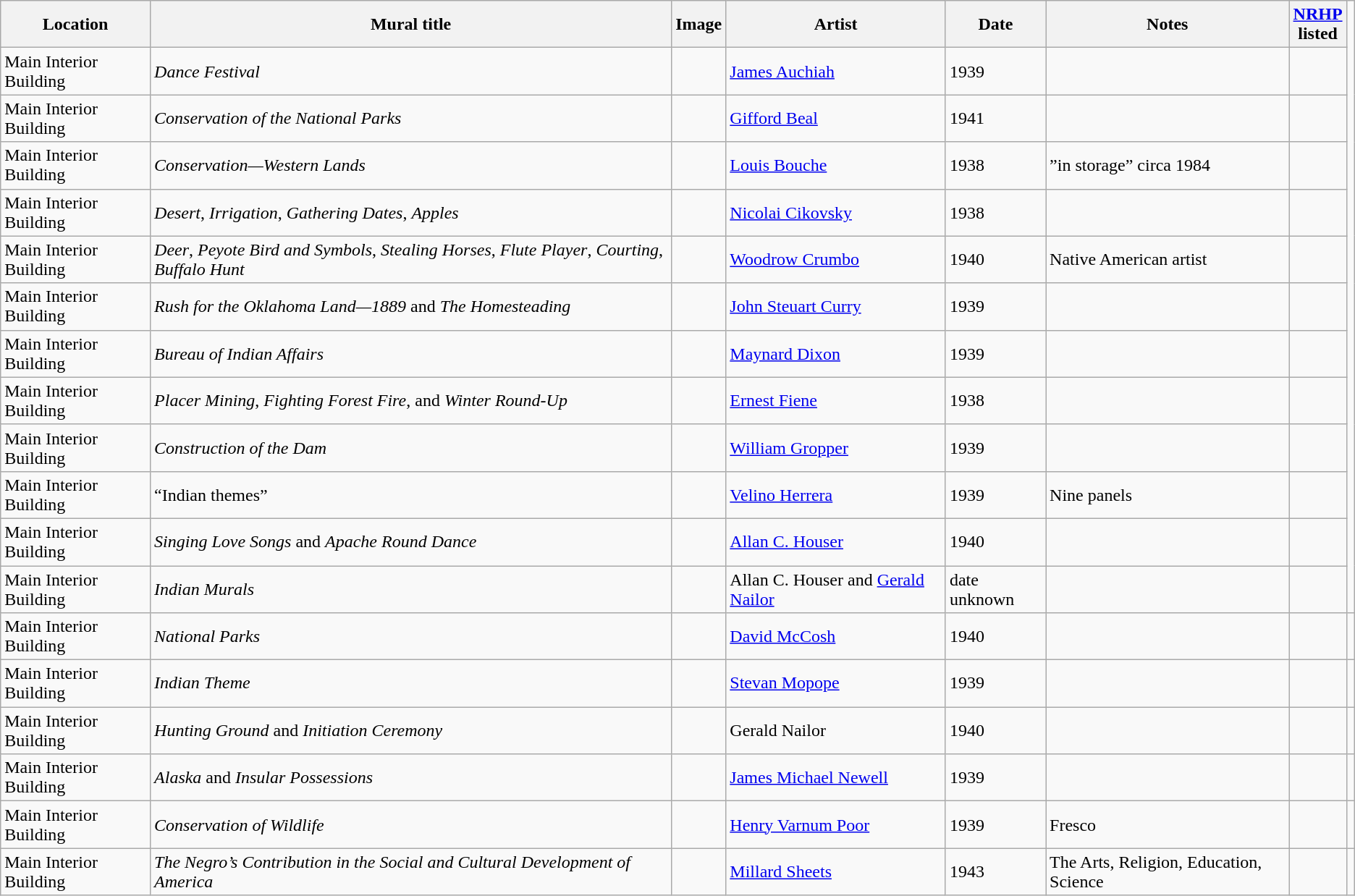<table class="wikitable sortable">
<tr>
<th>Location</th>
<th>Mural title</th>
<th>Image</th>
<th>Artist</th>
<th>Date</th>
<th>Notes</th>
<th><a href='#'>NRHP</a><br>listed</th>
</tr>
<tr>
<td>Main Interior Building</td>
<td><em>Dance Festival</em></td>
<td></td>
<td><a href='#'>James Auchiah</a></td>
<td>1939</td>
<td></td>
<td></td>
</tr>
<tr>
<td>Main Interior Building</td>
<td><em>Conservation of the National Parks</em></td>
<td></td>
<td><a href='#'>Gifford Beal</a></td>
<td>1941</td>
<td></td>
<td></td>
</tr>
<tr>
<td>Main Interior Building</td>
<td><em>Conservation—Western Lands</em></td>
<td></td>
<td><a href='#'>Louis Bouche</a></td>
<td>1938</td>
<td>”in storage” circa 1984</td>
<td></td>
</tr>
<tr>
<td>Main Interior Building</td>
<td><em>Desert</em>, <em>Irrigation</em>, <em>Gathering Dates</em>, <em>Apples</em></td>
<td></td>
<td><a href='#'>Nicolai Cikovsky</a></td>
<td>1938</td>
<td></td>
<td></td>
</tr>
<tr>
<td>Main Interior Building</td>
<td><em>Deer</em>, <em>Peyote Bird and Symbols</em>, <em>Stealing Horses</em>, <em>Flute Player</em>, <em>Courting</em>, <em>Buffalo Hunt</em></td>
<td></td>
<td><a href='#'>Woodrow Crumbo</a></td>
<td>1940</td>
<td>Native American artist</td>
<td></td>
</tr>
<tr>
<td>Main Interior Building</td>
<td><em>Rush for the Oklahoma Land—1889</em> and <em>The Homesteading</em></td>
<td></td>
<td><a href='#'>John Steuart Curry</a></td>
<td>1939</td>
<td></td>
<td></td>
</tr>
<tr>
<td>Main Interior Building</td>
<td><em>Bureau of Indian Affairs</em></td>
<td></td>
<td><a href='#'>Maynard Dixon</a></td>
<td>1939</td>
<td></td>
<td></td>
</tr>
<tr>
<td>Main Interior Building</td>
<td><em>Placer Mining</em>, <em>Fighting Forest Fire</em>, and <em>Winter Round-Up</em></td>
<td></td>
<td><a href='#'>Ernest Fiene</a></td>
<td>1938</td>
<td></td>
<td></td>
</tr>
<tr>
<td>Main Interior Building</td>
<td><em>Construction of the Dam</em></td>
<td></td>
<td><a href='#'>William Gropper</a></td>
<td>1939</td>
<td></td>
<td></td>
</tr>
<tr>
<td>Main Interior Building</td>
<td>“Indian themes”</td>
<td></td>
<td><a href='#'>Velino Herrera</a></td>
<td>1939</td>
<td>Nine panels</td>
<td></td>
</tr>
<tr>
<td>Main Interior Building</td>
<td><em>Singing Love Songs</em> and <em>Apache Round Dance</em></td>
<td></td>
<td><a href='#'>Allan C. Houser</a></td>
<td>1940</td>
<td></td>
<td></td>
</tr>
<tr>
<td>Main Interior Building</td>
<td><em>Indian Murals</em></td>
<td></td>
<td>Allan C. Houser and <a href='#'>Gerald Nailor</a></td>
<td>date unknown</td>
<td></td>
<td></td>
</tr>
<tr>
<td>Main Interior Building</td>
<td><em>National Parks</em></td>
<td></td>
<td><a href='#'>David McCosh</a></td>
<td>1940</td>
<td></td>
<td></td>
<td></td>
</tr>
<tr>
<td>Main Interior Building</td>
<td><em>Indian Theme</em></td>
<td></td>
<td><a href='#'>Stevan Mopope</a></td>
<td>1939</td>
<td></td>
<td></td>
<td></td>
</tr>
<tr>
<td>Main Interior Building</td>
<td><em>Hunting Ground</em> and <em>Initiation Ceremony</em></td>
<td></td>
<td>Gerald Nailor</td>
<td>1940</td>
<td></td>
<td></td>
<td></td>
</tr>
<tr>
<td>Main Interior Building</td>
<td><em>Alaska</em> and <em>Insular Possessions</em></td>
<td></td>
<td><a href='#'>James Michael Newell</a></td>
<td>1939</td>
<td></td>
<td></td>
<td></td>
</tr>
<tr>
<td>Main Interior Building</td>
<td><em>Conservation of Wildlife</em></td>
<td></td>
<td><a href='#'>Henry Varnum Poor</a></td>
<td>1939</td>
<td>Fresco</td>
<td></td>
<td></td>
</tr>
<tr>
<td>Main Interior Building</td>
<td><em>The Negro’s Contribution in the Social and Cultural Development of America</em></td>
<td></td>
<td><a href='#'>Millard Sheets</a></td>
<td>1943</td>
<td>The Arts, Religion, Education, Science</td>
<td></td>
<td></td>
</tr>
</table>
